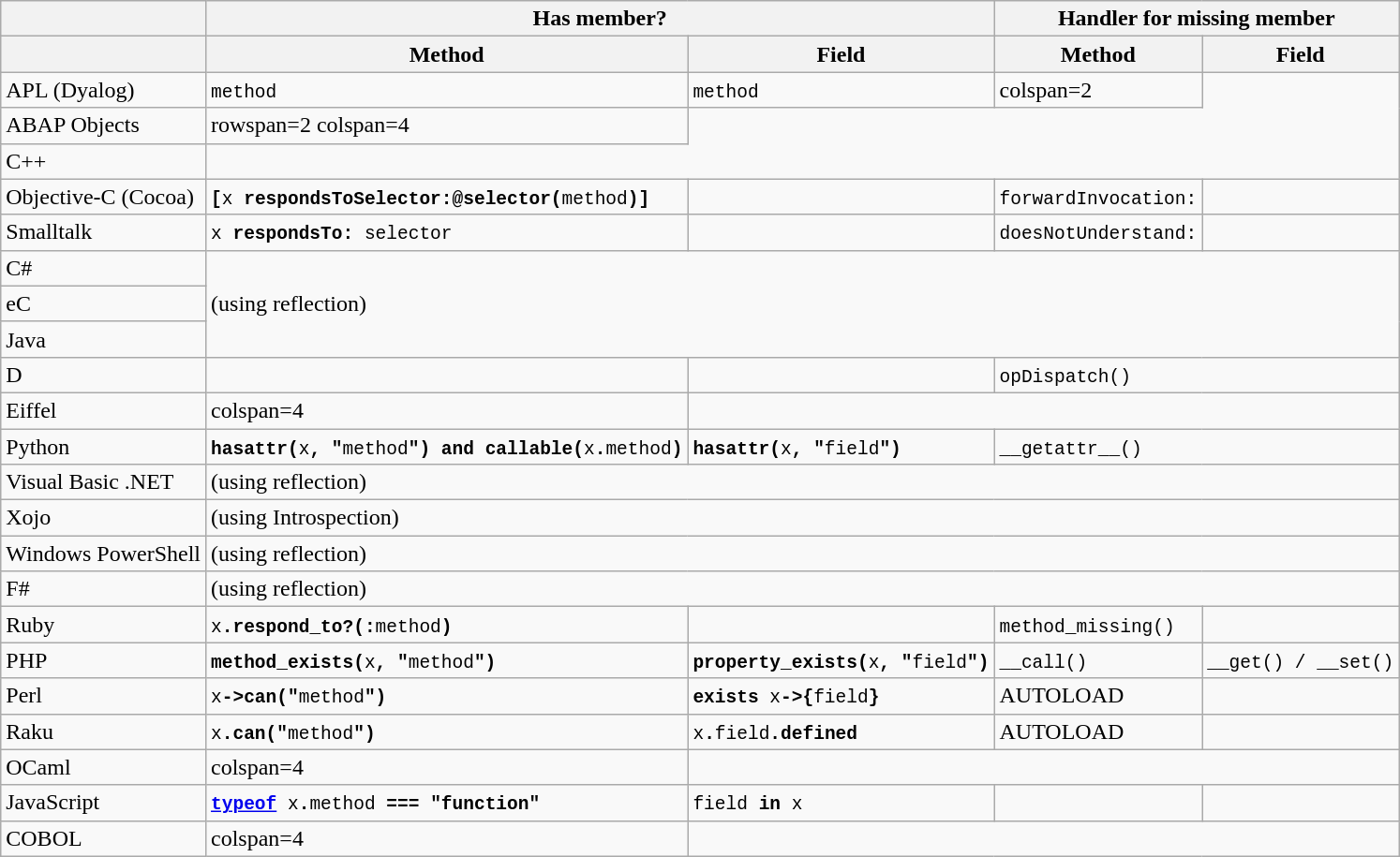<table class="wikitable">
<tr>
<th></th>
<th colspan=2>Has member?</th>
<th colspan=2>Handler for missing member</th>
</tr>
<tr>
<th></th>
<th>Method</th>
<th>Field</th>
<th>Method</th>
<th>Field</th>
</tr>
<tr>
<td>APL (Dyalog)</td>
<td><code><strong></strong>method<strong></strong></code></td>
<td><code><strong></strong>method<strong></strong></code></td>
<td>colspan=2 </td>
</tr>
<tr>
<td>ABAP Objects</td>
<td>rowspan=2 colspan=4 </td>
</tr>
<tr>
<td>C++</td>
</tr>
<tr>
<td>Objective-C (Cocoa)</td>
<td><code><strong>[</strong>x<strong> respondsToSelector:@selector(</strong>method<strong>)]</strong></code></td>
<td></td>
<td><code>forwardInvocation:</code></td>
<td></td>
</tr>
<tr>
<td>Smalltalk</td>
<td><code>x <strong>respondsTo:</strong> selector</code></td>
<td></td>
<td><code>doesNotUnderstand:</code></td>
<td></td>
</tr>
<tr>
<td>C#</td>
<td rowspan=3 colspan=4>(using reflection)</td>
</tr>
<tr>
<td>eC</td>
</tr>
<tr>
<td>Java</td>
</tr>
<tr>
<td>D</td>
<td></td>
<td></td>
<td colspan=2><code>opDispatch()</code></td>
</tr>
<tr>
<td>Eiffel</td>
<td>colspan=4 </td>
</tr>
<tr>
<td>Python</td>
<td><code><strong>hasattr(</strong>x<strong>, "</strong>method<strong>") and callable(</strong>x<strong>.</strong>method<strong>)</strong></code></td>
<td><code><strong>hasattr(</strong>x<strong>, "</strong>field<strong>")</strong></code></td>
<td colspan=2><code>__getattr__()</code></td>
</tr>
<tr>
<td>Visual Basic .NET</td>
<td colspan=4>(using reflection)</td>
</tr>
<tr>
<td>Xojo</td>
<td colspan=4>(using Introspection)</td>
</tr>
<tr>
<td>Windows PowerShell</td>
<td colspan=4>(using reflection)</td>
</tr>
<tr>
<td>F#</td>
<td colspan=4>(using reflection)</td>
</tr>
<tr>
<td>Ruby</td>
<td><code>x<strong>.respond_to?(:</strong>method<strong>)</strong></code></td>
<td></td>
<td><code>method_missing()</code></td>
<td></td>
</tr>
<tr>
<td>PHP</td>
<td><code><strong>method_exists(</strong>x<strong>, "</strong>method<strong>")</strong></code></td>
<td><code><strong>property_exists(</strong>x<strong>, "</strong>field<strong>")</strong></code></td>
<td><code>__call()</code></td>
<td><code>__get() / __set()</code></td>
</tr>
<tr>
<td>Perl</td>
<td><code>x<strong>->can("</strong>method<strong>")</strong></code></td>
<td><code><strong>exists </strong>x<strong>->{</strong>field<strong>}</strong></code></td>
<td>AUTOLOAD</td>
<td></td>
</tr>
<tr>
<td>Raku</td>
<td><code>x<strong>.can("</strong>method<strong>")</strong></code></td>
<td><code>x<strong>.</strong>field<strong>.defined</strong></code></td>
<td>AUTOLOAD</td>
<td></td>
</tr>
<tr>
<td>OCaml</td>
<td>colspan=4 </td>
</tr>
<tr>
<td>JavaScript</td>
<td><code><strong><a href='#'>typeof</a> </strong>x<strong>.</strong>method<strong> === "function"</strong></code></td>
<td><code>field <strong>in</strong> x</code></td>
<td></td>
<td></td>
</tr>
<tr>
<td>COBOL</td>
<td>colspan=4 </td>
</tr>
</table>
